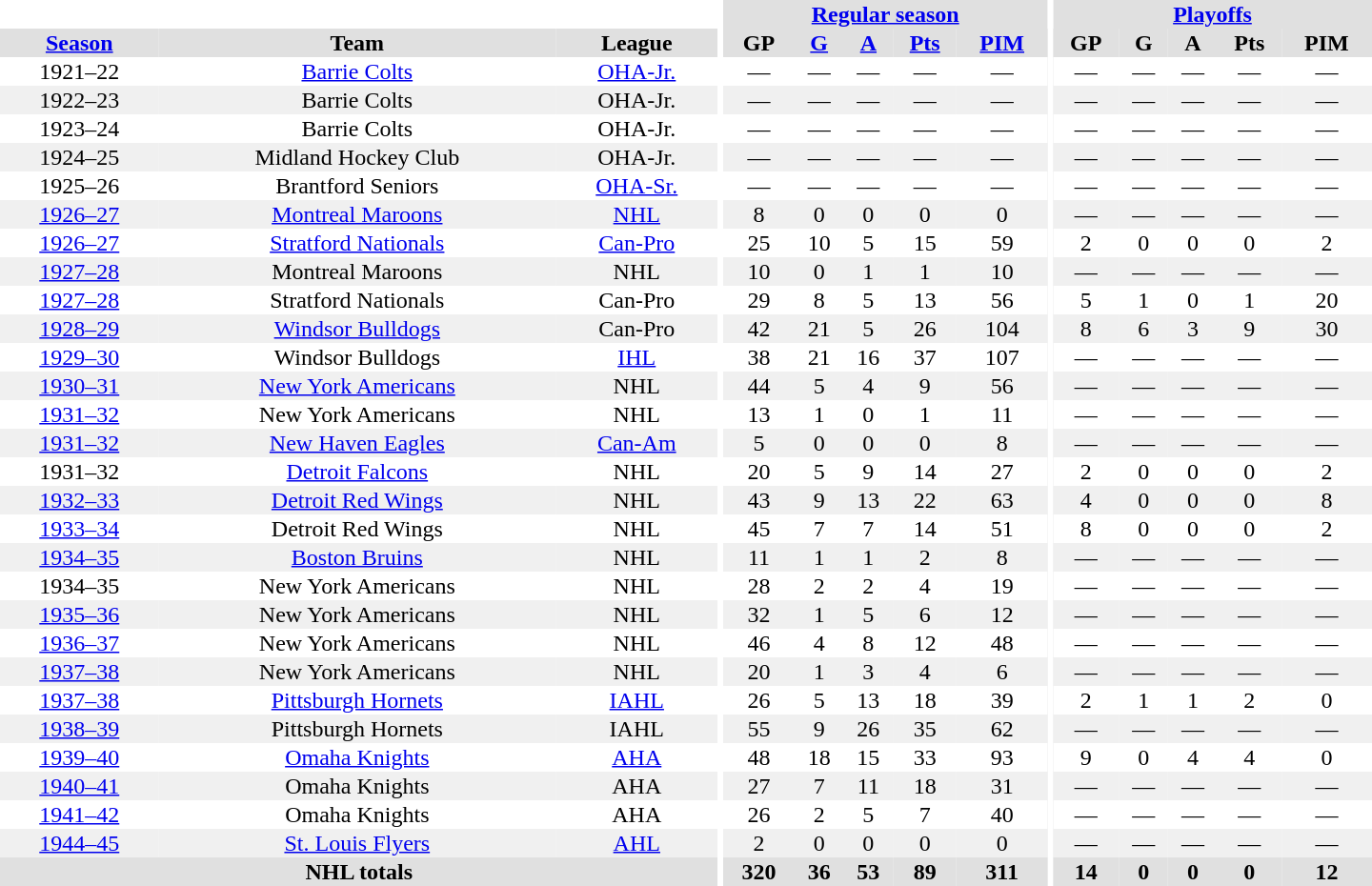<table border="0" cellpadding="1" cellspacing="0" style="text-align:center; width:60em">
<tr bgcolor="#e0e0e0">
<th colspan="3" bgcolor="#ffffff"></th>
<th rowspan="100" bgcolor="#ffffff"></th>
<th colspan="5"><a href='#'>Regular season</a></th>
<th rowspan="100" bgcolor="#ffffff"></th>
<th colspan="5"><a href='#'>Playoffs</a></th>
</tr>
<tr bgcolor="#e0e0e0">
<th><a href='#'>Season</a></th>
<th>Team</th>
<th>League</th>
<th>GP</th>
<th><a href='#'>G</a></th>
<th><a href='#'>A</a></th>
<th><a href='#'>Pts</a></th>
<th><a href='#'>PIM</a></th>
<th>GP</th>
<th>G</th>
<th>A</th>
<th>Pts</th>
<th>PIM</th>
</tr>
<tr>
<td>1921–22</td>
<td><a href='#'>Barrie Colts</a></td>
<td><a href='#'>OHA-Jr.</a></td>
<td>—</td>
<td>—</td>
<td>—</td>
<td>—</td>
<td>—</td>
<td>—</td>
<td>—</td>
<td>—</td>
<td>—</td>
<td>—</td>
</tr>
<tr bgcolor="#f0f0f0">
<td>1922–23</td>
<td>Barrie Colts</td>
<td>OHA-Jr.</td>
<td>—</td>
<td>—</td>
<td>—</td>
<td>—</td>
<td>—</td>
<td>—</td>
<td>—</td>
<td>—</td>
<td>—</td>
<td>—</td>
</tr>
<tr>
<td>1923–24</td>
<td>Barrie Colts</td>
<td>OHA-Jr.</td>
<td>—</td>
<td>—</td>
<td>—</td>
<td>—</td>
<td>—</td>
<td>—</td>
<td>—</td>
<td>—</td>
<td>—</td>
<td>—</td>
</tr>
<tr bgcolor="#f0f0f0">
<td>1924–25</td>
<td>Midland Hockey Club</td>
<td>OHA-Jr.</td>
<td>—</td>
<td>—</td>
<td>—</td>
<td>—</td>
<td>—</td>
<td>—</td>
<td>—</td>
<td>—</td>
<td>—</td>
<td>—</td>
</tr>
<tr>
<td>1925–26</td>
<td>Brantford Seniors</td>
<td><a href='#'>OHA-Sr.</a></td>
<td>—</td>
<td>—</td>
<td>—</td>
<td>—</td>
<td>—</td>
<td>—</td>
<td>—</td>
<td>—</td>
<td>—</td>
<td>—</td>
</tr>
<tr bgcolor="#f0f0f0">
<td><a href='#'>1926–27</a></td>
<td><a href='#'>Montreal Maroons</a></td>
<td><a href='#'>NHL</a></td>
<td>8</td>
<td>0</td>
<td>0</td>
<td>0</td>
<td>0</td>
<td>—</td>
<td>—</td>
<td>—</td>
<td>—</td>
<td>—</td>
</tr>
<tr>
<td><a href='#'>1926–27</a></td>
<td><a href='#'>Stratford Nationals</a></td>
<td><a href='#'>Can-Pro</a></td>
<td>25</td>
<td>10</td>
<td>5</td>
<td>15</td>
<td>59</td>
<td>2</td>
<td>0</td>
<td>0</td>
<td>0</td>
<td>2</td>
</tr>
<tr bgcolor="#f0f0f0">
<td><a href='#'>1927–28</a></td>
<td>Montreal Maroons</td>
<td>NHL</td>
<td>10</td>
<td>0</td>
<td>1</td>
<td>1</td>
<td>10</td>
<td>—</td>
<td>—</td>
<td>—</td>
<td>—</td>
<td>—</td>
</tr>
<tr>
<td><a href='#'>1927–28</a></td>
<td>Stratford Nationals</td>
<td>Can-Pro</td>
<td>29</td>
<td>8</td>
<td>5</td>
<td>13</td>
<td>56</td>
<td>5</td>
<td>1</td>
<td>0</td>
<td>1</td>
<td>20</td>
</tr>
<tr bgcolor="#f0f0f0">
<td><a href='#'>1928–29</a></td>
<td><a href='#'>Windsor Bulldogs</a></td>
<td>Can-Pro</td>
<td>42</td>
<td>21</td>
<td>5</td>
<td>26</td>
<td>104</td>
<td>8</td>
<td>6</td>
<td>3</td>
<td>9</td>
<td>30</td>
</tr>
<tr>
<td><a href='#'>1929–30</a></td>
<td>Windsor Bulldogs</td>
<td><a href='#'>IHL</a></td>
<td>38</td>
<td>21</td>
<td>16</td>
<td>37</td>
<td>107</td>
<td>—</td>
<td>—</td>
<td>—</td>
<td>—</td>
<td>—</td>
</tr>
<tr bgcolor="#f0f0f0">
<td><a href='#'>1930–31</a></td>
<td><a href='#'>New York Americans</a></td>
<td>NHL</td>
<td>44</td>
<td>5</td>
<td>4</td>
<td>9</td>
<td>56</td>
<td>—</td>
<td>—</td>
<td>—</td>
<td>—</td>
<td>—</td>
</tr>
<tr>
<td><a href='#'>1931–32</a></td>
<td>New York Americans</td>
<td>NHL</td>
<td>13</td>
<td>1</td>
<td>0</td>
<td>1</td>
<td>11</td>
<td>—</td>
<td>—</td>
<td>—</td>
<td>—</td>
<td>—</td>
</tr>
<tr bgcolor="#f0f0f0">
<td><a href='#'>1931–32</a></td>
<td><a href='#'>New Haven Eagles</a></td>
<td><a href='#'>Can-Am</a></td>
<td>5</td>
<td>0</td>
<td>0</td>
<td>0</td>
<td>8</td>
<td>—</td>
<td>—</td>
<td>—</td>
<td>—</td>
<td>—</td>
</tr>
<tr>
<td>1931–32</td>
<td><a href='#'>Detroit Falcons</a></td>
<td>NHL</td>
<td>20</td>
<td>5</td>
<td>9</td>
<td>14</td>
<td>27</td>
<td>2</td>
<td>0</td>
<td>0</td>
<td>0</td>
<td>2</td>
</tr>
<tr bgcolor="#f0f0f0">
<td><a href='#'>1932–33</a></td>
<td><a href='#'>Detroit Red Wings</a></td>
<td>NHL</td>
<td>43</td>
<td>9</td>
<td>13</td>
<td>22</td>
<td>63</td>
<td>4</td>
<td>0</td>
<td>0</td>
<td>0</td>
<td>8</td>
</tr>
<tr>
<td><a href='#'>1933–34</a></td>
<td>Detroit Red Wings</td>
<td>NHL</td>
<td>45</td>
<td>7</td>
<td>7</td>
<td>14</td>
<td>51</td>
<td>8</td>
<td>0</td>
<td>0</td>
<td>0</td>
<td>2</td>
</tr>
<tr bgcolor="#f0f0f0">
<td><a href='#'>1934–35</a></td>
<td><a href='#'>Boston Bruins</a></td>
<td>NHL</td>
<td>11</td>
<td>1</td>
<td>1</td>
<td>2</td>
<td>8</td>
<td>—</td>
<td>—</td>
<td>—</td>
<td>—</td>
<td>—</td>
</tr>
<tr>
<td>1934–35</td>
<td>New York Americans</td>
<td>NHL</td>
<td>28</td>
<td>2</td>
<td>2</td>
<td>4</td>
<td>19</td>
<td>—</td>
<td>—</td>
<td>—</td>
<td>—</td>
<td>—</td>
</tr>
<tr bgcolor="#f0f0f0">
<td><a href='#'>1935–36</a></td>
<td>New York Americans</td>
<td>NHL</td>
<td>32</td>
<td>1</td>
<td>5</td>
<td>6</td>
<td>12</td>
<td>—</td>
<td>—</td>
<td>—</td>
<td>—</td>
<td>—</td>
</tr>
<tr>
<td><a href='#'>1936–37</a></td>
<td>New York Americans</td>
<td>NHL</td>
<td>46</td>
<td>4</td>
<td>8</td>
<td>12</td>
<td>48</td>
<td>—</td>
<td>—</td>
<td>—</td>
<td>—</td>
<td>—</td>
</tr>
<tr bgcolor="#f0f0f0">
<td><a href='#'>1937–38</a></td>
<td>New York Americans</td>
<td>NHL</td>
<td>20</td>
<td>1</td>
<td>3</td>
<td>4</td>
<td>6</td>
<td>—</td>
<td>—</td>
<td>—</td>
<td>—</td>
<td>—</td>
</tr>
<tr>
<td><a href='#'>1937–38</a></td>
<td><a href='#'>Pittsburgh Hornets</a></td>
<td><a href='#'>IAHL</a></td>
<td>26</td>
<td>5</td>
<td>13</td>
<td>18</td>
<td>39</td>
<td>2</td>
<td>1</td>
<td>1</td>
<td>2</td>
<td>0</td>
</tr>
<tr bgcolor="#f0f0f0">
<td><a href='#'>1938–39</a></td>
<td>Pittsburgh Hornets</td>
<td>IAHL</td>
<td>55</td>
<td>9</td>
<td>26</td>
<td>35</td>
<td>62</td>
<td>—</td>
<td>—</td>
<td>—</td>
<td>—</td>
<td>—</td>
</tr>
<tr>
<td><a href='#'>1939–40</a></td>
<td><a href='#'>Omaha Knights</a></td>
<td><a href='#'>AHA</a></td>
<td>48</td>
<td>18</td>
<td>15</td>
<td>33</td>
<td>93</td>
<td>9</td>
<td>0</td>
<td>4</td>
<td>4</td>
<td>0</td>
</tr>
<tr bgcolor="#f0f0f0">
<td><a href='#'>1940–41</a></td>
<td>Omaha Knights</td>
<td>AHA</td>
<td>27</td>
<td>7</td>
<td>11</td>
<td>18</td>
<td>31</td>
<td>—</td>
<td>—</td>
<td>—</td>
<td>—</td>
<td>—</td>
</tr>
<tr>
<td><a href='#'>1941–42</a></td>
<td>Omaha Knights</td>
<td>AHA</td>
<td>26</td>
<td>2</td>
<td>5</td>
<td>7</td>
<td>40</td>
<td>—</td>
<td>—</td>
<td>—</td>
<td>—</td>
<td>—</td>
</tr>
<tr bgcolor="#f0f0f0">
<td><a href='#'>1944–45</a></td>
<td><a href='#'>St. Louis Flyers</a></td>
<td><a href='#'>AHL</a></td>
<td>2</td>
<td>0</td>
<td>0</td>
<td>0</td>
<td>0</td>
<td>—</td>
<td>—</td>
<td>—</td>
<td>—</td>
<td>—</td>
</tr>
<tr bgcolor="#e0e0e0">
<th colspan="3">NHL totals</th>
<th>320</th>
<th>36</th>
<th>53</th>
<th>89</th>
<th>311</th>
<th>14</th>
<th>0</th>
<th>0</th>
<th>0</th>
<th>12</th>
</tr>
</table>
